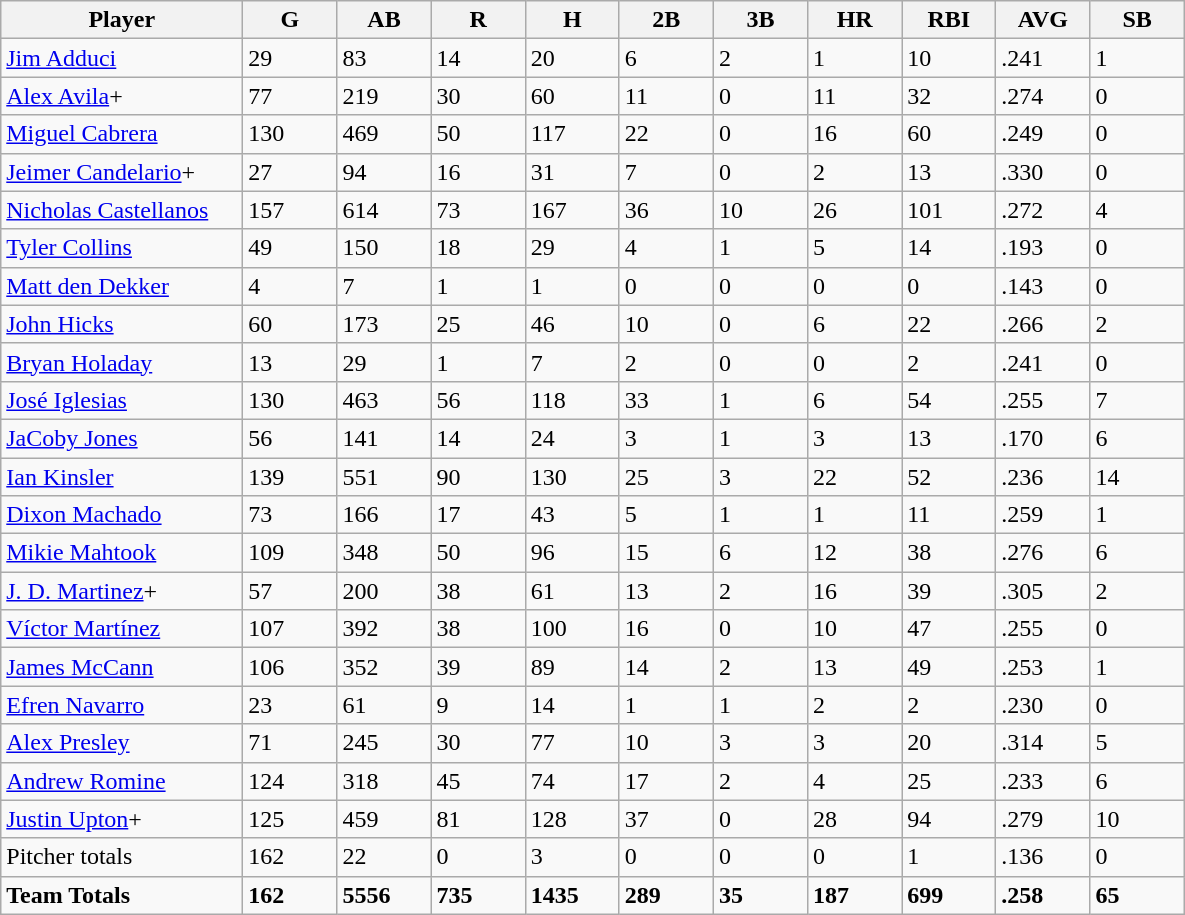<table class="wikitable sortable">
<tr>
<th bgcolor="#DDDDFF" width="18%">Player</th>
<th bgcolor="#DDDDFF" width="7%">G</th>
<th bgcolor="#DDDDFF" width="7%">AB</th>
<th bgcolor="#DDDDFF" width="7%">R</th>
<th bgcolor="#DDDDFF" width="7%">H</th>
<th bgcolor="#DDDDFF" width="7%">2B</th>
<th bgcolor="#DDDDFF" width="7%">3B</th>
<th bgcolor="#DDDDFF" width="7%">HR</th>
<th bgcolor="#DDDDFF" width="7%">RBI</th>
<th bgcolor="#DDDDFF" width="7%">AVG</th>
<th bgcolor="#DDDDFF" width="7%">SB</th>
</tr>
<tr>
<td align=left><a href='#'>Jim Adduci</a></td>
<td>29</td>
<td>83</td>
<td>14</td>
<td>20</td>
<td>6</td>
<td>2</td>
<td>1</td>
<td>10</td>
<td>.241</td>
<td>1</td>
</tr>
<tr>
<td align=left><a href='#'>Alex Avila</a>+</td>
<td>77</td>
<td>219</td>
<td>30</td>
<td>60</td>
<td>11</td>
<td>0</td>
<td>11</td>
<td>32</td>
<td>.274</td>
<td>0</td>
</tr>
<tr>
<td align=left><a href='#'>Miguel Cabrera</a></td>
<td>130</td>
<td>469</td>
<td>50</td>
<td>117</td>
<td>22</td>
<td>0</td>
<td>16</td>
<td>60</td>
<td>.249</td>
<td>0</td>
</tr>
<tr>
<td align=left><a href='#'>Jeimer Candelario</a>+</td>
<td>27</td>
<td>94</td>
<td>16</td>
<td>31</td>
<td>7</td>
<td>0</td>
<td>2</td>
<td>13</td>
<td>.330</td>
<td>0</td>
</tr>
<tr>
<td align=left><a href='#'>Nicholas Castellanos</a></td>
<td>157</td>
<td>614</td>
<td>73</td>
<td>167</td>
<td>36</td>
<td>10</td>
<td>26</td>
<td>101</td>
<td>.272</td>
<td>4</td>
</tr>
<tr>
<td align=left><a href='#'>Tyler Collins</a></td>
<td>49</td>
<td>150</td>
<td>18</td>
<td>29</td>
<td>4</td>
<td>1</td>
<td>5</td>
<td>14</td>
<td>.193</td>
<td>0</td>
</tr>
<tr>
<td align=left><a href='#'>Matt den Dekker</a></td>
<td>4</td>
<td>7</td>
<td>1</td>
<td>1</td>
<td>0</td>
<td>0</td>
<td>0</td>
<td>0</td>
<td>.143</td>
<td>0</td>
</tr>
<tr>
<td align=left><a href='#'>John Hicks</a></td>
<td>60</td>
<td>173</td>
<td>25</td>
<td>46</td>
<td>10</td>
<td>0</td>
<td>6</td>
<td>22</td>
<td>.266</td>
<td>2</td>
</tr>
<tr>
<td align=left><a href='#'>Bryan Holaday</a></td>
<td>13</td>
<td>29</td>
<td>1</td>
<td>7</td>
<td>2</td>
<td>0</td>
<td>0</td>
<td>2</td>
<td>.241</td>
<td>0</td>
</tr>
<tr>
<td align=left><a href='#'>José Iglesias</a></td>
<td>130</td>
<td>463</td>
<td>56</td>
<td>118</td>
<td>33</td>
<td>1</td>
<td>6</td>
<td>54</td>
<td>.255</td>
<td>7</td>
</tr>
<tr>
<td align=left><a href='#'>JaCoby Jones</a></td>
<td>56</td>
<td>141</td>
<td>14</td>
<td>24</td>
<td>3</td>
<td>1</td>
<td>3</td>
<td>13</td>
<td>.170</td>
<td>6</td>
</tr>
<tr>
<td align=left><a href='#'>Ian Kinsler</a></td>
<td>139</td>
<td>551</td>
<td>90</td>
<td>130</td>
<td>25</td>
<td>3</td>
<td>22</td>
<td>52</td>
<td>.236</td>
<td>14</td>
</tr>
<tr>
<td align=left><a href='#'>Dixon Machado</a></td>
<td>73</td>
<td>166</td>
<td>17</td>
<td>43</td>
<td>5</td>
<td>1</td>
<td>1</td>
<td>11</td>
<td>.259</td>
<td>1</td>
</tr>
<tr>
<td align=left><a href='#'>Mikie Mahtook</a></td>
<td>109</td>
<td>348</td>
<td>50</td>
<td>96</td>
<td>15</td>
<td>6</td>
<td>12</td>
<td>38</td>
<td>.276</td>
<td>6</td>
</tr>
<tr>
<td align=left><a href='#'>J. D. Martinez</a>+</td>
<td>57</td>
<td>200</td>
<td>38</td>
<td>61</td>
<td>13</td>
<td>2</td>
<td>16</td>
<td>39</td>
<td>.305</td>
<td>2</td>
</tr>
<tr>
<td align=left><a href='#'>Víctor Martínez</a></td>
<td>107</td>
<td>392</td>
<td>38</td>
<td>100</td>
<td>16</td>
<td>0</td>
<td>10</td>
<td>47</td>
<td>.255</td>
<td>0</td>
</tr>
<tr>
<td align=left><a href='#'>James McCann</a></td>
<td>106</td>
<td>352</td>
<td>39</td>
<td>89</td>
<td>14</td>
<td>2</td>
<td>13</td>
<td>49</td>
<td>.253</td>
<td>1</td>
</tr>
<tr>
<td align=left><a href='#'>Efren Navarro</a></td>
<td>23</td>
<td>61</td>
<td>9</td>
<td>14</td>
<td>1</td>
<td>1</td>
<td>2</td>
<td>2</td>
<td>.230</td>
<td>0</td>
</tr>
<tr>
<td align=left><a href='#'>Alex Presley</a></td>
<td>71</td>
<td>245</td>
<td>30</td>
<td>77</td>
<td>10</td>
<td>3</td>
<td>3</td>
<td>20</td>
<td>.314</td>
<td>5</td>
</tr>
<tr>
<td align=left><a href='#'>Andrew Romine</a></td>
<td>124</td>
<td>318</td>
<td>45</td>
<td>74</td>
<td>17</td>
<td>2</td>
<td>4</td>
<td>25</td>
<td>.233</td>
<td>6</td>
</tr>
<tr>
<td align=left><a href='#'>Justin Upton</a>+</td>
<td>125</td>
<td>459</td>
<td>81</td>
<td>128</td>
<td>37</td>
<td>0</td>
<td>28</td>
<td>94</td>
<td>.279</td>
<td>10</td>
</tr>
<tr>
<td>Pitcher totals</td>
<td>162</td>
<td>22</td>
<td>0</td>
<td>3</td>
<td>0</td>
<td>0</td>
<td>0</td>
<td>1</td>
<td>.136</td>
<td>0</td>
</tr>
<tr>
<td align=left><strong>Team Totals</strong></td>
<td><strong>162</strong></td>
<td><strong>5556</strong></td>
<td><strong>735</strong></td>
<td><strong>1435</strong></td>
<td><strong>289</strong></td>
<td><strong>35</strong></td>
<td><strong>187</strong></td>
<td><strong>699</strong></td>
<td><strong>.258</strong></td>
<td><strong>65</strong></td>
</tr>
</table>
